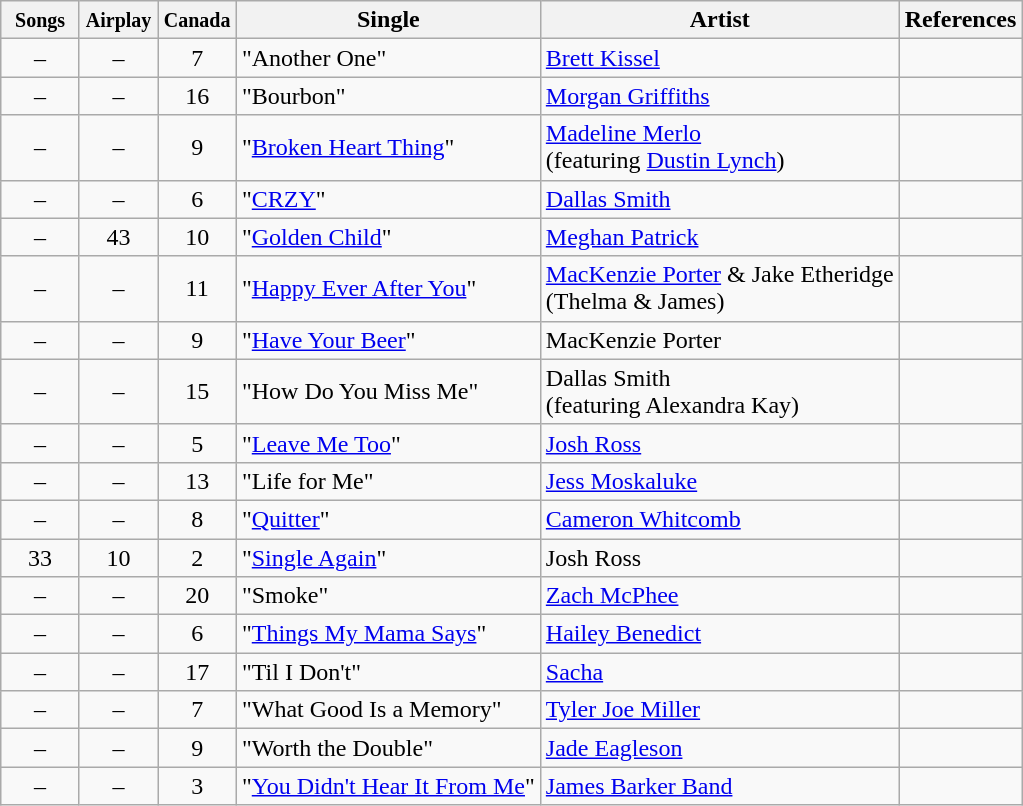<table class="wikitable sortable">
<tr>
<th style="width:45px;"><small>Songs</small></th>
<th style="width:45px;"><small>Airplay</small></th>
<th style="width:45px;"><small>Canada</small></th>
<th style="width:auto;">Single</th>
<th style="width:auto;">Artist</th>
<th style="width:auto;">References</th>
</tr>
<tr>
<td align=center>–</td>
<td align=center>–</td>
<td align=center>7</td>
<td>"Another One"</td>
<td><a href='#'>Brett Kissel</a></td>
<td></td>
</tr>
<tr>
<td align=center>–</td>
<td align=center>–</td>
<td align=center>16</td>
<td>"Bourbon"</td>
<td><a href='#'>Morgan Griffiths</a></td>
<td></td>
</tr>
<tr>
<td align=center>–</td>
<td align=center>–</td>
<td align=center>9</td>
<td>"<a href='#'>Broken Heart Thing</a>"</td>
<td><a href='#'>Madeline Merlo</a><br>(featuring <a href='#'>Dustin Lynch</a>)</td>
<td></td>
</tr>
<tr>
<td align=center>–</td>
<td align=center>–</td>
<td align=center>6</td>
<td>"<a href='#'>CRZY</a>"</td>
<td><a href='#'>Dallas Smith</a></td>
<td></td>
</tr>
<tr>
<td align=center>–</td>
<td align=center>43</td>
<td align=center>10</td>
<td>"<a href='#'>Golden Child</a>"</td>
<td><a href='#'>Meghan Patrick</a></td>
<td></td>
</tr>
<tr>
<td align=center>–</td>
<td align=center>–</td>
<td align=center>11</td>
<td>"<a href='#'>Happy Ever After You</a>"</td>
<td><a href='#'>MacKenzie Porter</a> & Jake Etheridge<br>(Thelma & James)</td>
<td></td>
</tr>
<tr>
<td align=center>–</td>
<td align=center>–</td>
<td align=center>9</td>
<td>"<a href='#'>Have Your Beer</a>"</td>
<td>MacKenzie Porter</td>
<td></td>
</tr>
<tr>
<td align=center>–</td>
<td align=center>–</td>
<td align=center>15</td>
<td>"How Do You Miss Me"</td>
<td>Dallas Smith<br>(featuring Alexandra Kay)</td>
<td></td>
</tr>
<tr>
<td align=center>–</td>
<td align=center>–</td>
<td align=center>5</td>
<td>"<a href='#'>Leave Me Too</a>"</td>
<td><a href='#'>Josh Ross</a></td>
<td></td>
</tr>
<tr>
<td align=center>–</td>
<td align=center>–</td>
<td align=center>13</td>
<td>"Life for Me"</td>
<td><a href='#'>Jess Moskaluke</a></td>
<td></td>
</tr>
<tr>
<td align=center>–</td>
<td align=center>–</td>
<td align=center>8</td>
<td>"<a href='#'>Quitter</a>"</td>
<td><a href='#'>Cameron Whitcomb</a></td>
<td></td>
</tr>
<tr>
<td align=center>33</td>
<td align=center>10</td>
<td align=center>2</td>
<td>"<a href='#'>Single Again</a>"</td>
<td>Josh Ross</td>
<td></td>
</tr>
<tr>
<td align=center>–</td>
<td align=center>–</td>
<td align=center>20</td>
<td>"Smoke"</td>
<td><a href='#'>Zach McPhee</a></td>
<td></td>
</tr>
<tr>
<td align=center>–</td>
<td align=center>–</td>
<td align=center>6</td>
<td>"<a href='#'>Things My Mama Says</a>"</td>
<td><a href='#'>Hailey Benedict</a></td>
<td></td>
</tr>
<tr>
<td align=center>–</td>
<td align=center>–</td>
<td align=center>17</td>
<td>"Til I Don't"</td>
<td><a href='#'>Sacha</a></td>
<td></td>
</tr>
<tr>
<td align=center>–</td>
<td align=center>–</td>
<td align=center>7</td>
<td>"What Good Is a Memory"</td>
<td><a href='#'>Tyler Joe Miller</a></td>
<td></td>
</tr>
<tr>
<td align=center>–</td>
<td align=center>–</td>
<td align=center>9</td>
<td>"Worth the Double"</td>
<td><a href='#'>Jade Eagleson</a></td>
<td></td>
</tr>
<tr>
<td align=center>–</td>
<td align=center>–</td>
<td align=center>3</td>
<td>"<a href='#'>You Didn't Hear It From Me</a>"</td>
<td><a href='#'>James Barker Band</a></td>
<td></td>
</tr>
</table>
